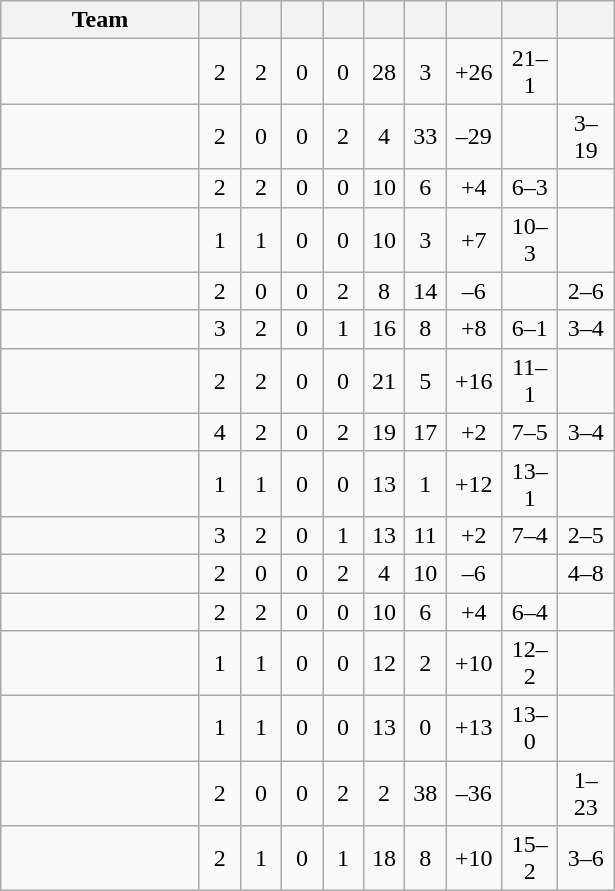<table class="wikitable sortable" style="text-align: center;">
<tr>
<th width=125>Team</th>
<th width=20></th>
<th width=20></th>
<th width=20></th>
<th width=20></th>
<th width=20></th>
<th width=20></th>
<th width=30></th>
<th width=30></th>
<th width=30></th>
</tr>
<tr>
<td align=left></td>
<td>2</td>
<td>2</td>
<td>0</td>
<td>0</td>
<td>28</td>
<td>3</td>
<td>+26</td>
<td>21–1</td>
<td></td>
</tr>
<tr>
<td align=left></td>
<td>2</td>
<td>0</td>
<td>0</td>
<td>2</td>
<td>4</td>
<td>33</td>
<td>–29</td>
<td></td>
<td>3–19</td>
</tr>
<tr>
<td align=left></td>
<td>2</td>
<td>2</td>
<td>0</td>
<td>0</td>
<td>10</td>
<td>6</td>
<td>+4</td>
<td>6–3</td>
<td></td>
</tr>
<tr>
<td align=left></td>
<td>1</td>
<td>1</td>
<td>0</td>
<td>0</td>
<td>10</td>
<td>3</td>
<td>+7</td>
<td>10–3</td>
<td></td>
</tr>
<tr>
<td align=left></td>
<td>2</td>
<td>0</td>
<td>0</td>
<td>2</td>
<td>8</td>
<td>14</td>
<td>–6</td>
<td></td>
<td>2–6</td>
</tr>
<tr>
<td align=left></td>
<td>3</td>
<td>2</td>
<td>0</td>
<td>1</td>
<td>16</td>
<td>8</td>
<td>+8</td>
<td>6–1</td>
<td>3–4</td>
</tr>
<tr>
<td align=left></td>
<td>2</td>
<td>2</td>
<td>0</td>
<td>0</td>
<td>21</td>
<td>5</td>
<td>+16</td>
<td>11–1</td>
<td></td>
</tr>
<tr>
<td align=left></td>
<td>4</td>
<td>2</td>
<td>0</td>
<td>2</td>
<td>19</td>
<td>17</td>
<td>+2</td>
<td>7–5</td>
<td>3–4</td>
</tr>
<tr>
<td align=left></td>
<td>1</td>
<td>1</td>
<td>0</td>
<td>0</td>
<td>13</td>
<td>1</td>
<td>+12</td>
<td>13–1</td>
<td></td>
</tr>
<tr>
<td align=left></td>
<td>3</td>
<td>2</td>
<td>0</td>
<td>1</td>
<td>13</td>
<td>11</td>
<td>+2</td>
<td>7–4</td>
<td>2–5</td>
</tr>
<tr>
<td align=left></td>
<td>2</td>
<td>0</td>
<td>0</td>
<td>2</td>
<td>4</td>
<td>10</td>
<td>–6</td>
<td></td>
<td>4–8</td>
</tr>
<tr>
<td align=left></td>
<td>2</td>
<td>2</td>
<td>0</td>
<td>0</td>
<td>10</td>
<td>6</td>
<td>+4</td>
<td>6–4</td>
<td></td>
</tr>
<tr>
<td align=left></td>
<td>1</td>
<td>1</td>
<td>0</td>
<td>0</td>
<td>12</td>
<td>2</td>
<td>+10</td>
<td>12–2</td>
<td></td>
</tr>
<tr>
<td align=left></td>
<td>1</td>
<td>1</td>
<td>0</td>
<td>0</td>
<td>13</td>
<td>0</td>
<td>+13</td>
<td>13–0</td>
<td></td>
</tr>
<tr>
<td align=left></td>
<td>2</td>
<td>0</td>
<td>0</td>
<td>2</td>
<td>2</td>
<td>38</td>
<td>–36</td>
<td></td>
<td>1–23</td>
</tr>
<tr>
<td align=left></td>
<td>2</td>
<td>1</td>
<td>0</td>
<td>1</td>
<td>18</td>
<td>8</td>
<td>+10</td>
<td>15–2</td>
<td>3–6</td>
</tr>
</table>
